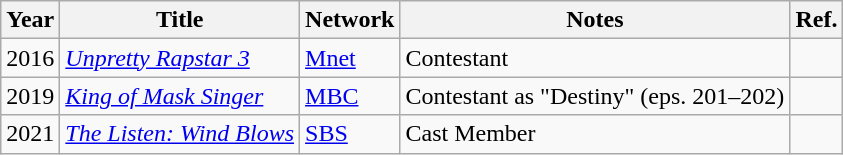<table class="wikitable plainrowheaders" style="text-align:left;">
<tr>
<th>Year</th>
<th>Title</th>
<th>Network</th>
<th>Notes</th>
<th>Ref.</th>
</tr>
<tr>
<td>2016</td>
<td><em><a href='#'>Unpretty Rapstar 3</a></em></td>
<td><a href='#'>Mnet</a></td>
<td>Contestant</td>
<td></td>
</tr>
<tr>
<td>2019</td>
<td><em><a href='#'>King of Mask Singer</a></em></td>
<td><a href='#'>MBC</a></td>
<td>Contestant as "Destiny" (eps. 201–202)</td>
<td></td>
</tr>
<tr>
<td>2021</td>
<td><em><a href='#'>The Listen: Wind Blows</a></em></td>
<td><a href='#'>SBS</a></td>
<td>Cast Member</td>
<td></td>
</tr>
</table>
